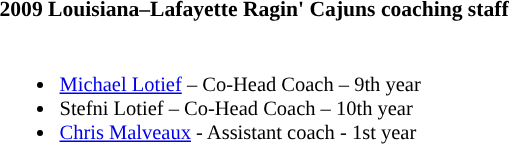<table class="toccolours" style="text-align: left; font-size:90%;">
<tr>
<th colspan="9">2009 Louisiana–Lafayette Ragin' Cajuns coaching staff</th>
</tr>
<tr>
<td style="font-size:95%; vertical-align:top;"><br><ul><li><a href='#'>Michael Lotief</a> – Co-Head Coach – 9th year</li><li>Stefni Lotief – Co-Head Coach – 10th year</li><li><a href='#'>Chris Malveaux</a> - Assistant coach - 1st year</li></ul></td>
</tr>
</table>
